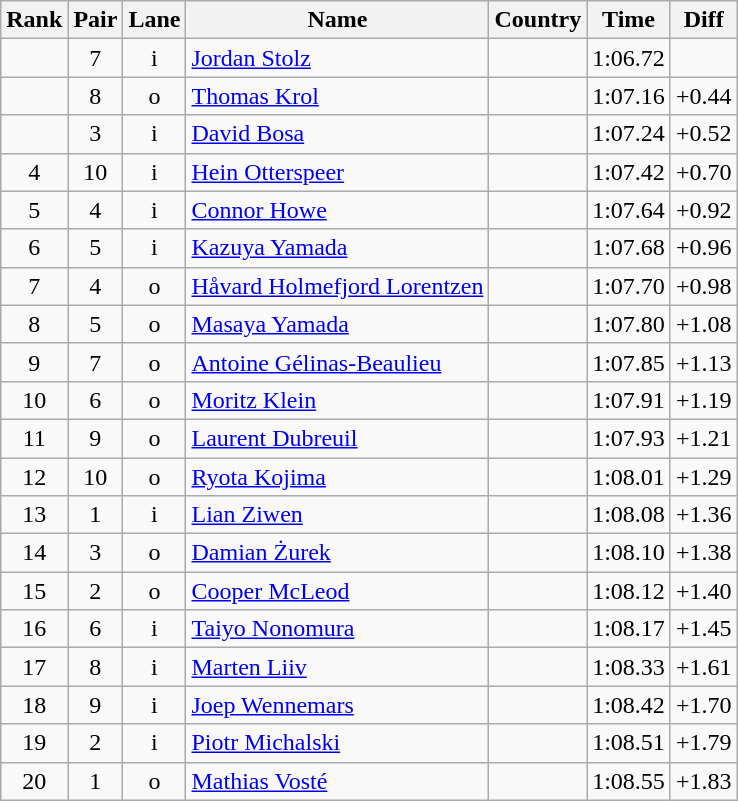<table class="wikitable sortable" style="text-align:center">
<tr>
<th>Rank</th>
<th>Pair</th>
<th>Lane</th>
<th>Name</th>
<th>Country</th>
<th>Time</th>
<th>Diff</th>
</tr>
<tr>
<td></td>
<td>7</td>
<td>i</td>
<td align=left><a href='#'>Jordan Stolz</a></td>
<td align=left></td>
<td>1:06.72</td>
<td></td>
</tr>
<tr>
<td></td>
<td>8</td>
<td>o</td>
<td align=left><a href='#'>Thomas Krol</a></td>
<td align=left></td>
<td>1:07.16</td>
<td>+0.44</td>
</tr>
<tr>
<td></td>
<td>3</td>
<td>i</td>
<td align=left><a href='#'>David Bosa</a></td>
<td align=left></td>
<td>1:07.24</td>
<td>+0.52</td>
</tr>
<tr>
<td>4</td>
<td>10</td>
<td>i</td>
<td align=left><a href='#'>Hein Otterspeer</a></td>
<td align=left></td>
<td>1:07.42</td>
<td>+0.70</td>
</tr>
<tr>
<td>5</td>
<td>4</td>
<td>i</td>
<td align=left><a href='#'>Connor Howe</a></td>
<td align=left></td>
<td>1:07.64</td>
<td>+0.92</td>
</tr>
<tr>
<td>6</td>
<td>5</td>
<td>i</td>
<td align=left><a href='#'>Kazuya Yamada</a></td>
<td align=left></td>
<td>1:07.68</td>
<td>+0.96</td>
</tr>
<tr>
<td>7</td>
<td>4</td>
<td>o</td>
<td align=left><a href='#'>Håvard Holmefjord Lorentzen</a></td>
<td align=left></td>
<td>1:07.70</td>
<td>+0.98</td>
</tr>
<tr>
<td>8</td>
<td>5</td>
<td>o</td>
<td align=left><a href='#'>Masaya Yamada</a></td>
<td align=left></td>
<td>1:07.80</td>
<td>+1.08</td>
</tr>
<tr>
<td>9</td>
<td>7</td>
<td>o</td>
<td align=left><a href='#'>Antoine Gélinas-Beaulieu</a></td>
<td align=left></td>
<td>1:07.85</td>
<td>+1.13</td>
</tr>
<tr>
<td>10</td>
<td>6</td>
<td>o</td>
<td align=left><a href='#'>Moritz Klein</a></td>
<td align=left></td>
<td>1:07.91</td>
<td>+1.19</td>
</tr>
<tr>
<td>11</td>
<td>9</td>
<td>o</td>
<td align=left><a href='#'>Laurent Dubreuil</a></td>
<td align=left></td>
<td>1:07.93</td>
<td>+1.21</td>
</tr>
<tr>
<td>12</td>
<td>10</td>
<td>o</td>
<td align=left><a href='#'>Ryota Kojima</a></td>
<td align=left></td>
<td>1:08.01</td>
<td>+1.29</td>
</tr>
<tr>
<td>13</td>
<td>1</td>
<td>i</td>
<td align=left><a href='#'>Lian Ziwen</a></td>
<td align=left></td>
<td>1:08.08</td>
<td>+1.36</td>
</tr>
<tr>
<td>14</td>
<td>3</td>
<td>o</td>
<td align=left><a href='#'>Damian Żurek</a></td>
<td align=left></td>
<td>1:08.10</td>
<td>+1.38</td>
</tr>
<tr>
<td>15</td>
<td>2</td>
<td>o</td>
<td align=left><a href='#'>Cooper McLeod</a></td>
<td align=left></td>
<td>1:08.12</td>
<td>+1.40</td>
</tr>
<tr>
<td>16</td>
<td>6</td>
<td>i</td>
<td align=left><a href='#'>Taiyo Nonomura</a></td>
<td align=left></td>
<td>1:08.17</td>
<td>+1.45</td>
</tr>
<tr>
<td>17</td>
<td>8</td>
<td>i</td>
<td align=left><a href='#'>Marten Liiv</a></td>
<td align=left></td>
<td>1:08.33</td>
<td>+1.61</td>
</tr>
<tr>
<td>18</td>
<td>9</td>
<td>i</td>
<td align=left><a href='#'>Joep Wennemars</a></td>
<td align=left></td>
<td>1:08.42</td>
<td>+1.70</td>
</tr>
<tr>
<td>19</td>
<td>2</td>
<td>i</td>
<td align=left><a href='#'>Piotr Michalski</a></td>
<td align=left></td>
<td>1:08.51</td>
<td>+1.79</td>
</tr>
<tr>
<td>20</td>
<td>1</td>
<td>o</td>
<td align=left><a href='#'>Mathias Vosté</a></td>
<td align=left></td>
<td>1:08.55</td>
<td>+1.83</td>
</tr>
</table>
